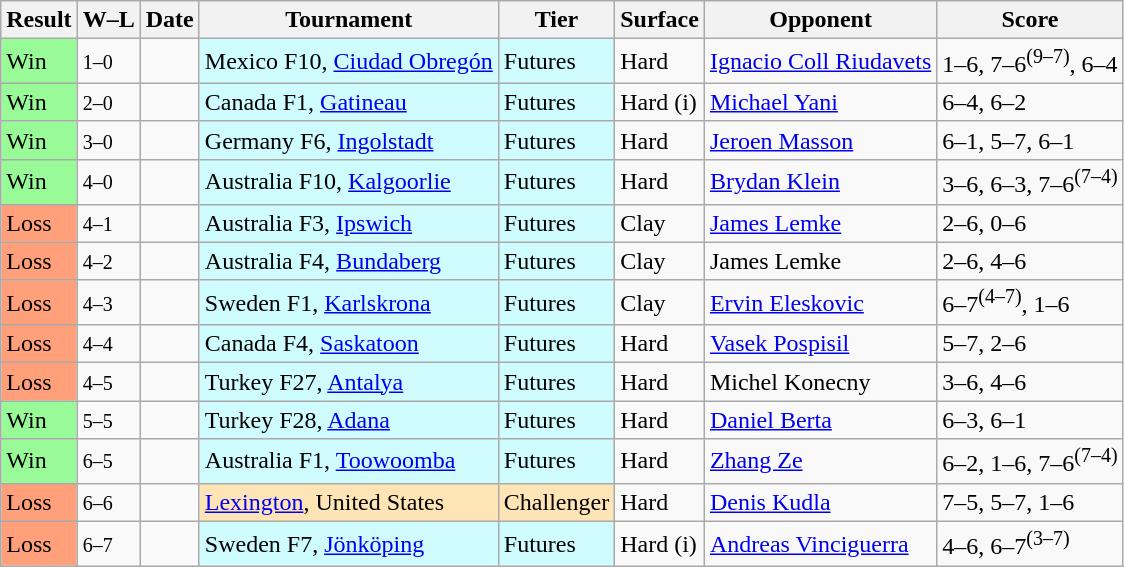<table class="sortable wikitable">
<tr>
<th>Result</th>
<th class="unsortable">W–L</th>
<th>Date</th>
<th>Tournament</th>
<th>Tier</th>
<th>Surface</th>
<th>Opponent</th>
<th class="unsortable">Score</th>
</tr>
<tr>
<td style="background:#98fb98;">Win</td>
<td><small>1–0</small></td>
<td></td>
<td style="background:#cffcff;">Mexico F10, <a href='#'>Ciudad Obregón</a></td>
<td style="background:#cffcff;">Futures</td>
<td>Hard</td>
<td> <a href='#'>Ignacio Coll Riudavets</a></td>
<td>1–6, 7–6<sup>(9–7)</sup>, 6–4</td>
</tr>
<tr>
<td style="background:#98fb98;">Win</td>
<td><small>2–0</small></td>
<td></td>
<td style="background:#cffcff;">Canada F1, <a href='#'>Gatineau</a></td>
<td style="background:#cffcff;">Futures</td>
<td>Hard (i)</td>
<td> <a href='#'>Michael Yani</a></td>
<td>6–4, 6–2</td>
</tr>
<tr>
<td style="background:#98fb98;">Win</td>
<td><small>3–0</small></td>
<td></td>
<td style="background:#cffcff;">Germany F6, <a href='#'>Ingolstadt</a></td>
<td style="background:#cffcff;">Futures</td>
<td>Hard</td>
<td> <a href='#'>Jeroen Masson</a></td>
<td>6–1, 5–7, 6–1</td>
</tr>
<tr>
<td style="background:#98fb98;">Win</td>
<td><small>4–0</small></td>
<td></td>
<td style="background:#cffcff;">Australia F10, <a href='#'>Kalgoorlie</a></td>
<td style="background:#cffcff;">Futures</td>
<td>Hard</td>
<td> <a href='#'>Brydan Klein</a></td>
<td>3–6, 6–3, 7–6<sup>(7–4)</sup></td>
</tr>
<tr>
<td style="background:#ffa07a;">Loss</td>
<td><small>4–1</small></td>
<td></td>
<td style="background:#cffcff;">Australia F3, <a href='#'>Ipswich</a></td>
<td style="background:#cffcff;">Futures</td>
<td>Clay</td>
<td> <a href='#'>James Lemke</a></td>
<td>2–6, 0–6</td>
</tr>
<tr>
<td style="background:#ffa07a;">Loss</td>
<td><small>4–2</small></td>
<td></td>
<td style="background:#cffcff;">Australia F4, <a href='#'>Bundaberg</a></td>
<td style="background:#cffcff;">Futures</td>
<td>Clay</td>
<td> James Lemke </td>
<td>2–6, 4–6</td>
</tr>
<tr>
<td style="background:#ffa07a;">Loss</td>
<td><small>4–3</small></td>
<td></td>
<td style="background:#cffcff;">Sweden F1, <a href='#'>Karlskrona</a></td>
<td style="background:#cffcff;">Futures</td>
<td>Clay</td>
<td> <a href='#'>Ervin Eleskovic</a></td>
<td>6–7<sup>(4–7)</sup>, 1–6</td>
</tr>
<tr>
<td style="background:#ffa07a;">Loss</td>
<td><small>4–4</small></td>
<td></td>
<td style="background:#cffcff;">Canada F4, <a href='#'>Saskatoon</a></td>
<td style="background:#cffcff;">Futures</td>
<td>Hard</td>
<td> <a href='#'>Vasek Pospisil</a></td>
<td>5–7, 2–6</td>
</tr>
<tr>
<td style="background:#ffa07a;">Loss</td>
<td><small>4–5</small></td>
<td></td>
<td style="background:#cffcff;">Turkey F27, <a href='#'>Antalya</a></td>
<td style="background:#cffcff;">Futures</td>
<td>Hard</td>
<td> Michel Konecny</td>
<td>3–6, 4–6</td>
</tr>
<tr>
<td style="background:#98fb98;">Win</td>
<td><small>5–5</small></td>
<td></td>
<td style="background:#cffcff;">Turkey F28, <a href='#'>Adana</a></td>
<td style="background:#cffcff;">Futures</td>
<td>Hard</td>
<td> <a href='#'>Daniel Berta</a></td>
<td>6–3, 6–1</td>
</tr>
<tr>
<td style="background:#98fb98;">Win</td>
<td><small>6–5</small></td>
<td></td>
<td style="background:#cffcff;">Australia F1, <a href='#'>Toowoomba</a></td>
<td style="background:#cffcff;">Futures</td>
<td>Hard</td>
<td> <a href='#'>Zhang Ze</a></td>
<td>6–2, 1–6, 7–6<sup>(7–4)</sup></td>
</tr>
<tr>
<td style="background:#ffa07a;">Loss</td>
<td><small>6–6</small></td>
<td><a href='#'></a></td>
<td style="background:moccasin;"><a href='#'>Lexington</a>, United States</td>
<td style="background:moccasin;">Challenger</td>
<td>Hard</td>
<td> <a href='#'>Denis Kudla</a></td>
<td>7–5, 5–7, 1–6</td>
</tr>
<tr>
<td style="background:#ffa07a;">Loss</td>
<td><small>6–7</small></td>
<td></td>
<td style="background:#cffcff;">Sweden F7, <a href='#'>Jönköping</a></td>
<td style="background:#cffcff;">Futures</td>
<td>Hard (i)</td>
<td> <a href='#'>Andreas Vinciguerra</a></td>
<td>4–6, 6–7<sup>(3–7)</sup></td>
</tr>
</table>
